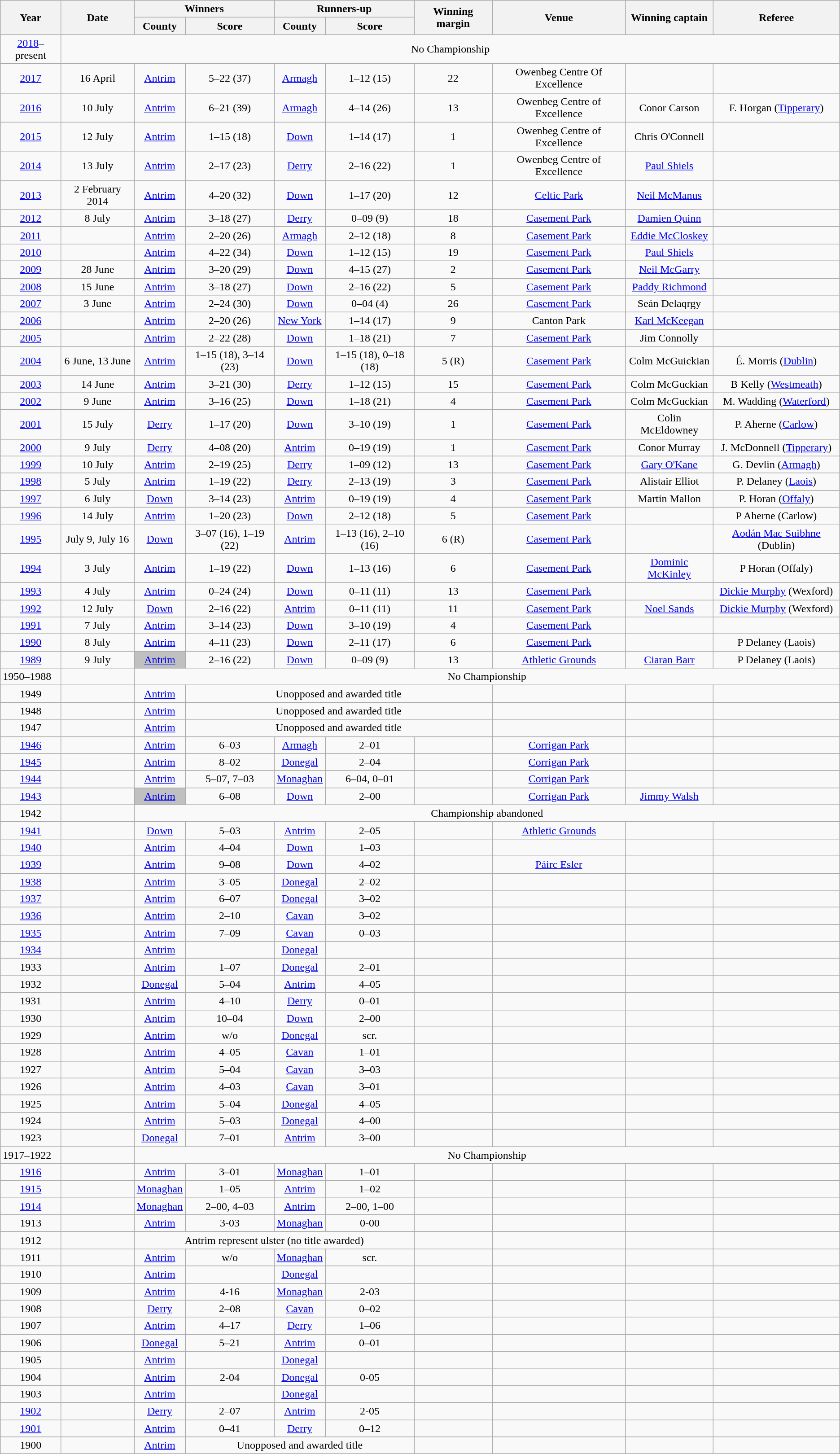<table class="wikitable sortable" style="text-align:center;">
<tr>
<th rowspan="2">Year</th>
<th rowspan="2">Date</th>
<th colspan="2">Winners</th>
<th colspan="2">Runners-up</th>
<th rowspan="2">Winning margin</th>
<th rowspan="2">Venue</th>
<th rowspan="2">Winning captain</th>
<th rowspan="2">Referee</th>
</tr>
<tr>
<th>County</th>
<th>Score</th>
<th>County</th>
<th>Score</th>
</tr>
<tr>
<td><a href='#'>2018</a>–present</td>
<td colspan="9">No Championship</td>
</tr>
<tr>
<td><a href='#'>2017</a></td>
<td>16 April</td>
<td><a href='#'>Antrim</a></td>
<td>5–22 (37)</td>
<td><a href='#'>Armagh</a></td>
<td>1–12 (15)</td>
<td>22</td>
<td>Owenbeg Centre Of Excellence</td>
<td></td>
<td></td>
</tr>
<tr>
<td><a href='#'>2016</a></td>
<td>10 July</td>
<td><a href='#'>Antrim</a></td>
<td>6–21 (39)</td>
<td><a href='#'>Armagh</a></td>
<td>4–14 (26)</td>
<td>13</td>
<td>Owenbeg Centre of Excellence</td>
<td>Conor Carson</td>
<td>F. Horgan (<a href='#'>Tipperary</a>)</td>
</tr>
<tr>
<td><a href='#'>2015</a></td>
<td>12 July</td>
<td><a href='#'>Antrim</a></td>
<td>1–15 (18)</td>
<td><a href='#'>Down</a></td>
<td>1–14 (17)</td>
<td>1</td>
<td>Owenbeg Centre of Excellence</td>
<td>Chris O'Connell</td>
<td></td>
</tr>
<tr>
<td><a href='#'>2014</a></td>
<td>13 July</td>
<td><a href='#'>Antrim</a></td>
<td>2–17 (23)</td>
<td><a href='#'>Derry</a></td>
<td>2–16 (22)</td>
<td>1</td>
<td>Owenbeg Centre of Excellence</td>
<td><a href='#'>Paul Shiels</a></td>
<td></td>
</tr>
<tr>
<td><a href='#'>2013</a></td>
<td>2 February 2014</td>
<td><a href='#'>Antrim</a></td>
<td>4–20 (32)</td>
<td><a href='#'>Down</a></td>
<td>1–17 (20)</td>
<td>12</td>
<td><a href='#'>Celtic Park</a></td>
<td><a href='#'>Neil McManus</a></td>
<td></td>
</tr>
<tr>
<td><a href='#'>2012</a></td>
<td>8 July</td>
<td><a href='#'>Antrim</a></td>
<td>3–18 (27)</td>
<td><a href='#'>Derry</a></td>
<td>0–09 (9)</td>
<td>18</td>
<td><a href='#'>Casement Park</a></td>
<td><a href='#'>Damien Quinn</a></td>
<td></td>
</tr>
<tr>
<td><a href='#'>2011</a></td>
<td></td>
<td><a href='#'>Antrim</a></td>
<td>2–20 (26)</td>
<td><a href='#'>Armagh</a></td>
<td>2–12 (18)</td>
<td>8</td>
<td><a href='#'>Casement Park</a></td>
<td><a href='#'>Eddie McCloskey</a></td>
<td></td>
</tr>
<tr>
<td><a href='#'>2010</a></td>
<td></td>
<td><a href='#'>Antrim</a></td>
<td>4–22 (34)</td>
<td><a href='#'>Down</a></td>
<td>1–12 (15)</td>
<td>19</td>
<td><a href='#'>Casement Park</a></td>
<td><a href='#'>Paul Shiels</a></td>
<td></td>
</tr>
<tr>
<td><a href='#'>2009</a></td>
<td>28 June</td>
<td><a href='#'>Antrim</a></td>
<td>3–20 (29)</td>
<td><a href='#'>Down</a></td>
<td>4–15 (27)</td>
<td>2</td>
<td><a href='#'>Casement Park</a></td>
<td><a href='#'>Neil McGarry</a></td>
<td></td>
</tr>
<tr>
<td><a href='#'>2008</a></td>
<td>15 June</td>
<td><a href='#'>Antrim</a></td>
<td>3–18 (27)</td>
<td><a href='#'>Down</a></td>
<td>2–16 (22)</td>
<td>5</td>
<td><a href='#'>Casement Park</a></td>
<td><a href='#'>Paddy Richmond</a></td>
<td></td>
</tr>
<tr>
<td><a href='#'>2007</a></td>
<td>3 June</td>
<td><a href='#'>Antrim</a></td>
<td>2–24 (30)</td>
<td><a href='#'>Down</a></td>
<td>0–04 (4)</td>
<td>26</td>
<td><a href='#'>Casement Park</a></td>
<td>Seán Delaqrgy</td>
<td></td>
</tr>
<tr>
<td><a href='#'>2006</a></td>
<td></td>
<td><a href='#'>Antrim</a></td>
<td>2–20 (26)</td>
<td><a href='#'>New York</a></td>
<td>1–14 (17)</td>
<td>9</td>
<td>Canton Park</td>
<td><a href='#'>Karl McKeegan</a></td>
<td></td>
</tr>
<tr>
<td><a href='#'>2005</a></td>
<td></td>
<td><a href='#'>Antrim</a></td>
<td>2–22 (28)</td>
<td><a href='#'>Down</a></td>
<td>1–18 (21)</td>
<td>7</td>
<td><a href='#'>Casement Park</a></td>
<td>Jim Connolly</td>
<td></td>
</tr>
<tr>
<td><a href='#'>2004</a></td>
<td>6 June, 13 June</td>
<td><a href='#'>Antrim</a></td>
<td>1–15 (18), 3–14 (23)</td>
<td><a href='#'>Down</a></td>
<td>1–15 (18), 0–18 (18)</td>
<td>5 (R)</td>
<td><a href='#'>Casement Park</a></td>
<td>Colm McGuickian</td>
<td>É. Morris (<a href='#'>Dublin</a>)</td>
</tr>
<tr>
<td><a href='#'>2003</a></td>
<td>14 June</td>
<td><a href='#'>Antrim</a></td>
<td>3–21 (30)</td>
<td><a href='#'>Derry</a></td>
<td>1–12 (15)</td>
<td>15</td>
<td><a href='#'>Casement Park</a></td>
<td>Colm McGuckian</td>
<td>B Kelly (<a href='#'>Westmeath</a>)</td>
</tr>
<tr>
<td><a href='#'>2002</a></td>
<td>9 June</td>
<td><a href='#'>Antrim</a></td>
<td>3–16 (25)</td>
<td><a href='#'>Down</a></td>
<td>1–18 (21)</td>
<td>4</td>
<td><a href='#'>Casement Park</a></td>
<td>Colm McGuckian</td>
<td>M. Wadding (<a href='#'>Waterford</a>)</td>
</tr>
<tr>
<td><a href='#'>2001</a></td>
<td>15 July</td>
<td><a href='#'>Derry</a></td>
<td>1–17 (20)</td>
<td><a href='#'>Down</a></td>
<td>3–10 (19)</td>
<td>1</td>
<td><a href='#'>Casement Park</a></td>
<td>Colin McEldowney</td>
<td>P. Aherne (<a href='#'>Carlow</a>)</td>
</tr>
<tr>
<td><a href='#'>2000</a></td>
<td>9 July</td>
<td><a href='#'>Derry</a></td>
<td>4–08 (20)</td>
<td><a href='#'>Antrim</a></td>
<td>0–19 (19)</td>
<td>1</td>
<td><a href='#'>Casement Park</a></td>
<td>Conor Murray</td>
<td>J. McDonnell (<a href='#'>Tipperary</a>)</td>
</tr>
<tr>
<td><a href='#'>1999</a></td>
<td>10 July</td>
<td><a href='#'>Antrim</a></td>
<td>2–19 (25)</td>
<td><a href='#'>Derry</a></td>
<td>1–09 (12)</td>
<td>13</td>
<td><a href='#'>Casement Park</a></td>
<td><a href='#'>Gary O'Kane</a></td>
<td>G. Devlin (<a href='#'>Armagh</a>)</td>
</tr>
<tr>
<td><a href='#'>1998</a></td>
<td>5 July</td>
<td><a href='#'>Antrim</a></td>
<td>1–19 (22)</td>
<td><a href='#'>Derry</a></td>
<td>2–13 (19)</td>
<td>3</td>
<td><a href='#'>Casement Park</a></td>
<td>Alistair Elliot</td>
<td>P. Delaney (<a href='#'>Laois</a>)</td>
</tr>
<tr>
<td><a href='#'>1997</a></td>
<td>6 July</td>
<td><a href='#'>Down</a></td>
<td>3–14 (23)</td>
<td><a href='#'>Antrim</a></td>
<td>0–19 (19)</td>
<td>4</td>
<td><a href='#'>Casement Park</a></td>
<td>Martin Mallon</td>
<td>P. Horan (<a href='#'>Offaly</a>)</td>
</tr>
<tr>
<td><a href='#'>1996</a></td>
<td>14 July</td>
<td><a href='#'>Antrim</a></td>
<td>1–20 (23)</td>
<td><a href='#'>Down</a></td>
<td>2–12 (18)</td>
<td>5</td>
<td><a href='#'>Casement Park</a></td>
<td></td>
<td>P Aherne (Carlow)</td>
</tr>
<tr>
<td><a href='#'>1995</a></td>
<td>July 9, July 16</td>
<td><a href='#'>Down</a></td>
<td>3–07 (16), 1–19 (22)</td>
<td><a href='#'>Antrim</a></td>
<td>1–13 (16), 2–10 (16)</td>
<td>6 (R)</td>
<td><a href='#'>Casement Park</a></td>
<td></td>
<td><a href='#'>Aodán Mac Suibhne</a> (Dublin)</td>
</tr>
<tr>
<td><a href='#'>1994</a></td>
<td>3 July</td>
<td><a href='#'>Antrim</a></td>
<td>1–19 (22)</td>
<td><a href='#'>Down</a></td>
<td>1–13 (16)</td>
<td>6</td>
<td><a href='#'>Casement Park</a></td>
<td><a href='#'>Dominic McKinley</a></td>
<td>P Horan (Offaly)</td>
</tr>
<tr>
<td><a href='#'>1993</a></td>
<td>4 July</td>
<td><a href='#'>Antrim</a></td>
<td>0–24 (24)</td>
<td><a href='#'>Down</a></td>
<td>0–11 (11)</td>
<td>13</td>
<td><a href='#'>Casement Park</a></td>
<td></td>
<td><a href='#'>Dickie Murphy</a> (Wexford)</td>
</tr>
<tr>
<td><a href='#'>1992</a></td>
<td>12 July</td>
<td><a href='#'>Down</a></td>
<td>2–16 (22)</td>
<td><a href='#'>Antrim</a></td>
<td>0–11 (11)</td>
<td>11</td>
<td><a href='#'>Casement Park</a></td>
<td><a href='#'>Noel Sands</a></td>
<td><a href='#'>Dickie Murphy</a> (Wexford)</td>
</tr>
<tr>
<td><a href='#'>1991</a></td>
<td>7 July</td>
<td><a href='#'>Antrim</a></td>
<td>3–14 (23)</td>
<td><a href='#'>Down</a></td>
<td>3–10 (19)</td>
<td>4</td>
<td><a href='#'>Casement Park</a></td>
<td></td>
<td></td>
</tr>
<tr>
<td><a href='#'>1990</a></td>
<td>8 July</td>
<td><a href='#'>Antrim</a></td>
<td>4–11 (23)</td>
<td><a href='#'>Down</a></td>
<td>2–11 (17)</td>
<td>6</td>
<td><a href='#'>Casement Park</a></td>
<td></td>
<td>P Delaney (Laois)</td>
</tr>
<tr>
<td><a href='#'>1989</a></td>
<td>9 July</td>
<td style="background-color:#C0C0C0"><a href='#'>Antrim</a></td>
<td>2–16 (22)</td>
<td><a href='#'>Down</a></td>
<td>0–09 (9)</td>
<td>13</td>
<td><a href='#'>Athletic Grounds</a></td>
<td><a href='#'>Ciaran Barr</a></td>
<td>P Delaney (Laois)</td>
</tr>
<tr>
<td align="left">1950–1988</td>
<td></td>
<td colspan="8">No Championship</td>
</tr>
<tr>
<td>1949</td>
<td></td>
<td><a href='#'>Antrim</a></td>
<td colspan="4">Unopposed and awarded title</td>
<td></td>
<td></td>
<td></td>
</tr>
<tr>
<td>1948</td>
<td></td>
<td><a href='#'>Antrim</a></td>
<td colspan="4">Unopposed and awarded title</td>
<td></td>
<td></td>
<td></td>
</tr>
<tr>
<td>1947</td>
<td></td>
<td><a href='#'>Antrim</a></td>
<td colspan="4">Unopposed and awarded title</td>
<td></td>
<td></td>
<td></td>
</tr>
<tr>
<td><a href='#'>1946</a></td>
<td></td>
<td><a href='#'>Antrim</a></td>
<td>6–03</td>
<td><a href='#'>Armagh</a></td>
<td>2–01</td>
<td></td>
<td><a href='#'>Corrigan Park</a></td>
<td></td>
<td></td>
</tr>
<tr>
<td><a href='#'>1945</a></td>
<td></td>
<td><a href='#'>Antrim</a></td>
<td>8–02</td>
<td><a href='#'>Donegal</a></td>
<td>2–04</td>
<td></td>
<td><a href='#'>Corrigan Park</a></td>
<td></td>
<td></td>
</tr>
<tr>
<td><a href='#'>1944</a></td>
<td></td>
<td><a href='#'>Antrim</a></td>
<td>5–07, 7–03</td>
<td><a href='#'>Monaghan</a></td>
<td>6–04, 0–01</td>
<td></td>
<td><a href='#'>Corrigan Park</a></td>
<td></td>
<td></td>
</tr>
<tr>
<td><a href='#'>1943</a></td>
<td></td>
<td style="background-color:#C0C0C0"><a href='#'>Antrim</a></td>
<td>6–08</td>
<td><a href='#'>Down</a></td>
<td>2–00</td>
<td></td>
<td><a href='#'>Corrigan Park</a></td>
<td><a href='#'>Jimmy Walsh</a></td>
<td></td>
</tr>
<tr>
<td>1942</td>
<td></td>
<td colspan="8">Championship abandoned</td>
</tr>
<tr>
<td><a href='#'>1941</a></td>
<td></td>
<td><a href='#'>Down</a></td>
<td>5–03</td>
<td><a href='#'>Antrim</a></td>
<td>2–05</td>
<td></td>
<td><a href='#'>Athletic Grounds</a></td>
<td></td>
<td></td>
</tr>
<tr>
<td><a href='#'>1940</a></td>
<td></td>
<td><a href='#'>Antrim</a></td>
<td>4–04</td>
<td><a href='#'>Down</a></td>
<td>1–03</td>
<td></td>
<td></td>
<td></td>
<td></td>
</tr>
<tr>
<td><a href='#'>1939</a></td>
<td></td>
<td><a href='#'>Antrim</a></td>
<td>9–08</td>
<td><a href='#'>Down</a></td>
<td>4–02</td>
<td></td>
<td><a href='#'>Páirc Esler</a></td>
<td></td>
<td></td>
</tr>
<tr>
<td><a href='#'>1938</a></td>
<td></td>
<td><a href='#'>Antrim</a></td>
<td>3–05</td>
<td><a href='#'>Donegal</a></td>
<td>2–02</td>
<td></td>
<td></td>
<td></td>
<td></td>
</tr>
<tr>
<td><a href='#'>1937</a></td>
<td></td>
<td><a href='#'>Antrim</a></td>
<td>6–07</td>
<td><a href='#'>Donegal</a></td>
<td>3–02</td>
<td></td>
<td></td>
<td></td>
<td></td>
</tr>
<tr>
<td><a href='#'>1936</a></td>
<td></td>
<td><a href='#'>Antrim</a></td>
<td>2–10</td>
<td><a href='#'>Cavan</a></td>
<td>3–02</td>
<td></td>
<td></td>
<td></td>
<td></td>
</tr>
<tr>
<td><a href='#'>1935</a></td>
<td></td>
<td><a href='#'>Antrim</a></td>
<td>7–09</td>
<td><a href='#'>Cavan</a></td>
<td>0–03</td>
<td></td>
<td></td>
<td></td>
<td></td>
</tr>
<tr>
<td><a href='#'>1934</a></td>
<td></td>
<td><a href='#'>Antrim</a></td>
<td></td>
<td><a href='#'>Donegal</a></td>
<td></td>
<td></td>
<td></td>
<td></td>
<td></td>
</tr>
<tr>
<td>1933</td>
<td></td>
<td><a href='#'>Antrim</a></td>
<td>1–07</td>
<td><a href='#'>Donegal</a></td>
<td>2–01</td>
<td></td>
<td></td>
<td></td>
<td></td>
</tr>
<tr>
<td>1932</td>
<td></td>
<td><a href='#'>Donegal</a></td>
<td>5–04</td>
<td><a href='#'>Antrim</a></td>
<td>4–05</td>
<td></td>
<td></td>
<td></td>
<td></td>
</tr>
<tr>
<td>1931</td>
<td></td>
<td><a href='#'>Antrim</a></td>
<td>4–10</td>
<td><a href='#'>Derry</a></td>
<td>0–01</td>
<td></td>
<td></td>
<td></td>
<td></td>
</tr>
<tr>
<td>1930</td>
<td></td>
<td><a href='#'>Antrim</a></td>
<td>10–04</td>
<td><a href='#'>Down</a></td>
<td>2–00</td>
<td></td>
<td></td>
<td></td>
<td></td>
</tr>
<tr>
<td>1929</td>
<td></td>
<td><a href='#'>Antrim</a></td>
<td>w/o</td>
<td><a href='#'>Donegal</a></td>
<td>scr.</td>
<td></td>
<td></td>
<td></td>
<td></td>
</tr>
<tr>
<td>1928</td>
<td></td>
<td><a href='#'>Antrim</a></td>
<td>4–05</td>
<td><a href='#'>Cavan</a></td>
<td>1–01</td>
<td></td>
<td></td>
<td></td>
<td></td>
</tr>
<tr>
<td>1927</td>
<td></td>
<td><a href='#'>Antrim</a></td>
<td>5–04</td>
<td><a href='#'>Cavan</a></td>
<td>3–03</td>
<td></td>
<td></td>
<td></td>
<td></td>
</tr>
<tr>
<td>1926</td>
<td></td>
<td><a href='#'>Antrim</a></td>
<td>4–03</td>
<td><a href='#'>Cavan</a></td>
<td>3–01</td>
<td></td>
<td></td>
<td></td>
<td></td>
</tr>
<tr>
<td>1925</td>
<td></td>
<td><a href='#'>Antrim</a></td>
<td>5–04</td>
<td><a href='#'>Donegal</a></td>
<td>4–05</td>
<td></td>
<td></td>
<td></td>
<td></td>
</tr>
<tr>
<td>1924</td>
<td></td>
<td><a href='#'>Antrim</a></td>
<td>5–03</td>
<td><a href='#'>Donegal</a></td>
<td>4–00</td>
<td></td>
<td></td>
<td></td>
<td></td>
</tr>
<tr>
<td>1923</td>
<td></td>
<td><a href='#'>Donegal</a></td>
<td>7–01</td>
<td><a href='#'>Antrim</a></td>
<td>3–00</td>
<td></td>
<td></td>
<td></td>
<td></td>
</tr>
<tr>
<td align="left">1917–1922</td>
<td></td>
<td colspan="8">No Championship</td>
</tr>
<tr>
<td><a href='#'>1916</a></td>
<td></td>
<td><a href='#'>Antrim</a></td>
<td>3–01</td>
<td><a href='#'>Monaghan</a></td>
<td>1–01</td>
<td></td>
<td></td>
<td></td>
<td></td>
</tr>
<tr>
<td><a href='#'>1915</a></td>
<td></td>
<td><a href='#'>Monaghan</a></td>
<td>1–05</td>
<td><a href='#'>Antrim</a></td>
<td>1–02</td>
<td></td>
<td></td>
<td></td>
<td></td>
</tr>
<tr>
<td><a href='#'>1914</a></td>
<td></td>
<td><a href='#'>Monaghan</a></td>
<td>2–00, 4–03</td>
<td><a href='#'>Antrim</a></td>
<td>2–00, 1–00</td>
<td></td>
<td></td>
<td></td>
<td></td>
</tr>
<tr>
<td>1913</td>
<td></td>
<td><a href='#'>Antrim</a></td>
<td>3-03</td>
<td><a href='#'>Monaghan</a></td>
<td>0-00</td>
<td></td>
<td></td>
<td></td>
<td></td>
</tr>
<tr>
<td>1912</td>
<td></td>
<td colspan="4">Antrim represent ulster (no title awarded)</td>
<td></td>
<td></td>
<td></td>
<td></td>
</tr>
<tr>
<td>1911</td>
<td></td>
<td><a href='#'>Antrim</a></td>
<td>w/o</td>
<td><a href='#'>Monaghan</a></td>
<td>scr.</td>
<td></td>
<td></td>
<td></td>
<td></td>
</tr>
<tr>
<td>1910</td>
<td></td>
<td><a href='#'>Antrim</a></td>
<td></td>
<td><a href='#'>Donegal</a></td>
<td></td>
<td></td>
<td></td>
<td></td>
<td></td>
</tr>
<tr>
<td>1909</td>
<td></td>
<td><a href='#'>Antrim</a></td>
<td>4-16</td>
<td><a href='#'>Monaghan</a></td>
<td>2-03</td>
<td></td>
<td></td>
<td></td>
<td></td>
</tr>
<tr>
<td>1908</td>
<td></td>
<td><a href='#'>Derry</a></td>
<td>2–08</td>
<td><a href='#'>Cavan</a></td>
<td>0–02</td>
<td></td>
<td></td>
<td></td>
<td></td>
</tr>
<tr>
<td>1907</td>
<td></td>
<td><a href='#'>Antrim</a></td>
<td>4–17</td>
<td><a href='#'>Derry</a></td>
<td>1–06</td>
<td></td>
<td></td>
<td></td>
<td></td>
</tr>
<tr>
<td>1906</td>
<td></td>
<td><a href='#'>Donegal</a></td>
<td>5–21</td>
<td><a href='#'>Antrim</a></td>
<td>0–01</td>
<td></td>
<td></td>
<td></td>
<td></td>
</tr>
<tr>
<td>1905</td>
<td></td>
<td><a href='#'>Antrim</a></td>
<td></td>
<td><a href='#'>Donegal</a></td>
<td></td>
<td></td>
<td></td>
<td></td>
<td></td>
</tr>
<tr>
<td>1904</td>
<td></td>
<td><a href='#'>Antrim</a></td>
<td>2-04</td>
<td><a href='#'>Donegal</a></td>
<td>0-05</td>
<td></td>
<td></td>
<td></td>
<td></td>
</tr>
<tr>
<td>1903</td>
<td></td>
<td><a href='#'>Antrim</a></td>
<td></td>
<td><a href='#'>Donegal</a></td>
<td></td>
<td></td>
<td></td>
<td></td>
<td></td>
</tr>
<tr>
<td><a href='#'>1902</a></td>
<td></td>
<td><a href='#'>Derry</a></td>
<td>2–07</td>
<td><a href='#'>Antrim</a></td>
<td>2-05</td>
<td></td>
<td></td>
<td></td>
<td></td>
</tr>
<tr>
<td><a href='#'>1901</a></td>
<td></td>
<td><a href='#'>Antrim</a></td>
<td>0–41</td>
<td><a href='#'>Derry</a></td>
<td>0–12</td>
<td></td>
<td></td>
<td></td>
<td></td>
</tr>
<tr>
<td>1900</td>
<td></td>
<td><a href='#'>Antrim</a></td>
<td colspan="3">Unopposed and awarded title</td>
<td></td>
<td></td>
<td></td>
<td></td>
</tr>
</table>
